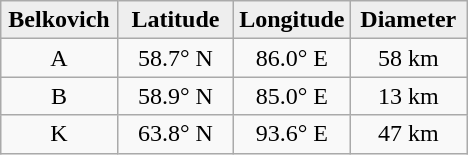<table class="wikitable">
<tr>
<th width="25%" style="background:#eeeeee;">Belkovich</th>
<th width="25%" style="background:#eeeeee;">Latitude</th>
<th width="25%" style="background:#eeeeee;">Longitude</th>
<th width="25%" style="background:#eeeeee;">Diameter</th>
</tr>
<tr>
<td align="center">A</td>
<td align="center">58.7° N</td>
<td align="center">86.0° E</td>
<td align="center">58 km</td>
</tr>
<tr>
<td align="center">B</td>
<td align="center">58.9° N</td>
<td align="center">85.0° E</td>
<td align="center">13 km</td>
</tr>
<tr>
<td align="center">K</td>
<td align="center">63.8° N</td>
<td align="center">93.6° E</td>
<td align="center">47 km</td>
</tr>
</table>
